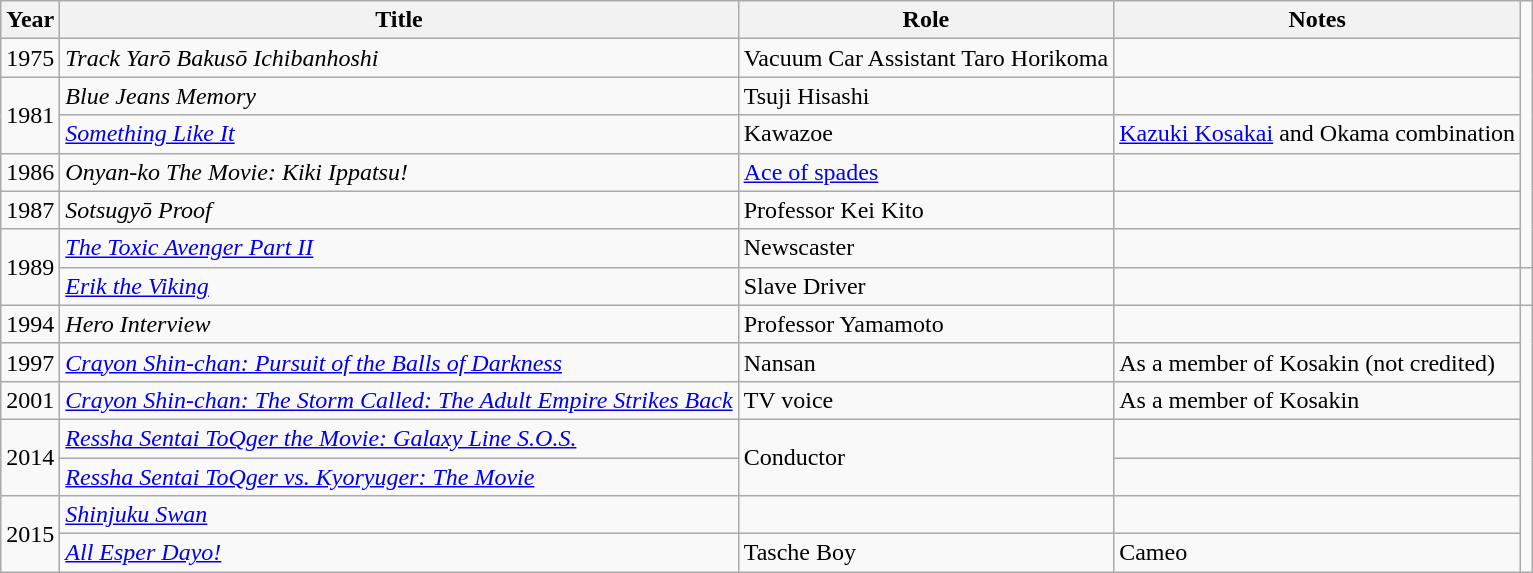<table class="wikitable">
<tr>
<th>Year</th>
<th>Title</th>
<th>Role</th>
<th>Notes</th>
</tr>
<tr>
<td>1975</td>
<td><em>Track Yarō Bakusō Ichibanhoshi</em></td>
<td>Vacuum Car Assistant Taro Horikoma</td>
<td></td>
</tr>
<tr>
<td rowspan="2">1981</td>
<td><em>Blue Jeans Memory</em></td>
<td>Tsuji Hisashi</td>
<td></td>
</tr>
<tr>
<td><em><a href='#'>Something Like It</a></em></td>
<td>Kawazoe</td>
<td><a href='#'>Kazuki Kosakai</a> and Okama combination</td>
</tr>
<tr>
<td>1986</td>
<td><em>Onyan-ko The Movie: Kiki Ippatsu!</em></td>
<td><a href='#'>Ace of spades</a></td>
<td></td>
</tr>
<tr>
<td>1987</td>
<td><em>Sotsugyō Proof</em></td>
<td>Professor Kei Kito</td>
<td></td>
</tr>
<tr>
<td rowspan="2">1989</td>
<td><em><a href='#'>The Toxic Avenger Part II</a></em></td>
<td>Newscaster</td>
<td></td>
</tr>
<tr>
<td><em><a href='#'>Erik the Viking</a></em></td>
<td>Slave Driver</td>
<td></td>
<td></td>
</tr>
<tr>
<td>1994</td>
<td><em>Hero Interview</em></td>
<td>Professor Yamamoto</td>
<td></td>
</tr>
<tr>
<td>1997</td>
<td><em><a href='#'>Crayon Shin-chan: Pursuit of the Balls of Darkness</a></em></td>
<td>Nansan</td>
<td>As a member of Kosakin (not credited)</td>
</tr>
<tr>
<td>2001</td>
<td><em><a href='#'>Crayon Shin-chan: The Storm Called: The Adult Empire Strikes Back</a></em></td>
<td>TV voice</td>
<td>As a member of Kosakin</td>
</tr>
<tr>
<td rowspan="2">2014</td>
<td><em><a href='#'>Ressha Sentai ToQger the Movie: Galaxy Line S.O.S.</a></em></td>
<td rowspan="2">Conductor</td>
<td></td>
</tr>
<tr>
<td><em><a href='#'>Ressha Sentai ToQger vs. Kyoryuger: The Movie</a></em></td>
<td></td>
</tr>
<tr>
<td rowspan="2">2015</td>
<td><em><a href='#'>Shinjuku Swan</a></em></td>
<td></td>
<td></td>
</tr>
<tr>
<td><em><a href='#'>All Esper Dayo!</a></em></td>
<td>Tasche Boy</td>
<td>Cameo</td>
</tr>
</table>
